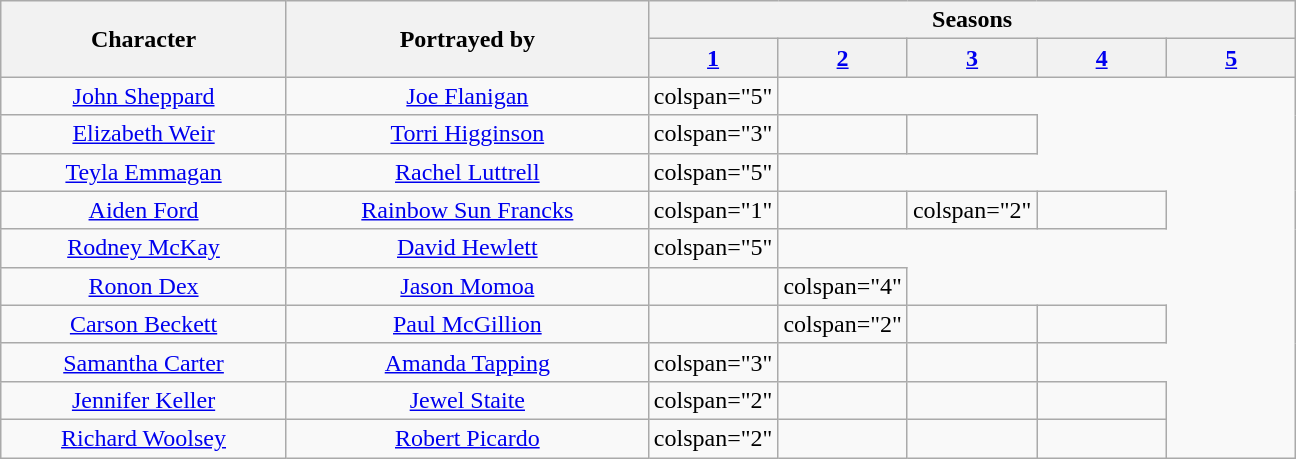<table class="wikitable plainrowheaders" style="text-align:center">
<tr>
<th scope="col" rowspan="2">Character</th>
<th scope="col" rowspan="2">Portrayed by</th>
<th scope="col" colspan="11">Seasons</th>
</tr>
<tr>
<th scope="col" style="width:10%;"><a href='#'>1</a></th>
<th scope="col" style="width:10%;"><a href='#'>2</a></th>
<th scope="col" style="width:10%;"><a href='#'>3</a></th>
<th scope="col" style="width:10%;"><a href='#'>4</a></th>
<th scope="col" style="width:10%;"><a href='#'>5</a></th>
</tr>
<tr>
<td scope="row"><a href='#'>John Sheppard</a></td>
<td><a href='#'>Joe Flanigan</a></td>
<td>colspan="5" </td>
</tr>
<tr>
<td scope="row"><a href='#'>Elizabeth Weir</a></td>
<td><a href='#'>Torri Higginson</a></td>
<td>colspan="3" </td>
<td></td>
<td></td>
</tr>
<tr>
<td scope="row"><a href='#'>Teyla Emmagan</a></td>
<td><a href='#'>Rachel Luttrell</a></td>
<td>colspan="5" </td>
</tr>
<tr>
<td scope="row"><a href='#'>Aiden Ford</a></td>
<td><a href='#'>Rainbow Sun Francks</a></td>
<td>colspan="1" </td>
<td></td>
<td>colspan="2" </td>
<td></td>
</tr>
<tr>
<td scope="row"><a href='#'>Rodney McKay</a></td>
<td><a href='#'>David Hewlett</a></td>
<td>colspan="5" </td>
</tr>
<tr>
<td scope="row"><a href='#'>Ronon Dex</a></td>
<td><a href='#'>Jason Momoa</a></td>
<td></td>
<td>colspan="4" </td>
</tr>
<tr>
<td scope="row"><a href='#'>Carson Beckett</a></td>
<td><a href='#'>Paul McGillion</a></td>
<td></td>
<td>colspan="2" </td>
<td></td>
<td></td>
</tr>
<tr>
<td scope="row"><a href='#'>Samantha Carter</a></td>
<td><a href='#'>Amanda Tapping</a></td>
<td>colspan="3" </td>
<td></td>
<td></td>
</tr>
<tr>
<td scope="row"><a href='#'>Jennifer Keller</a></td>
<td><a href='#'>Jewel Staite</a></td>
<td>colspan="2" </td>
<td></td>
<td></td>
<td></td>
</tr>
<tr>
<td scope="row"><a href='#'>Richard Woolsey</a></td>
<td><a href='#'>Robert Picardo</a></td>
<td>colspan="2" </td>
<td></td>
<td></td>
<td></td>
</tr>
</table>
